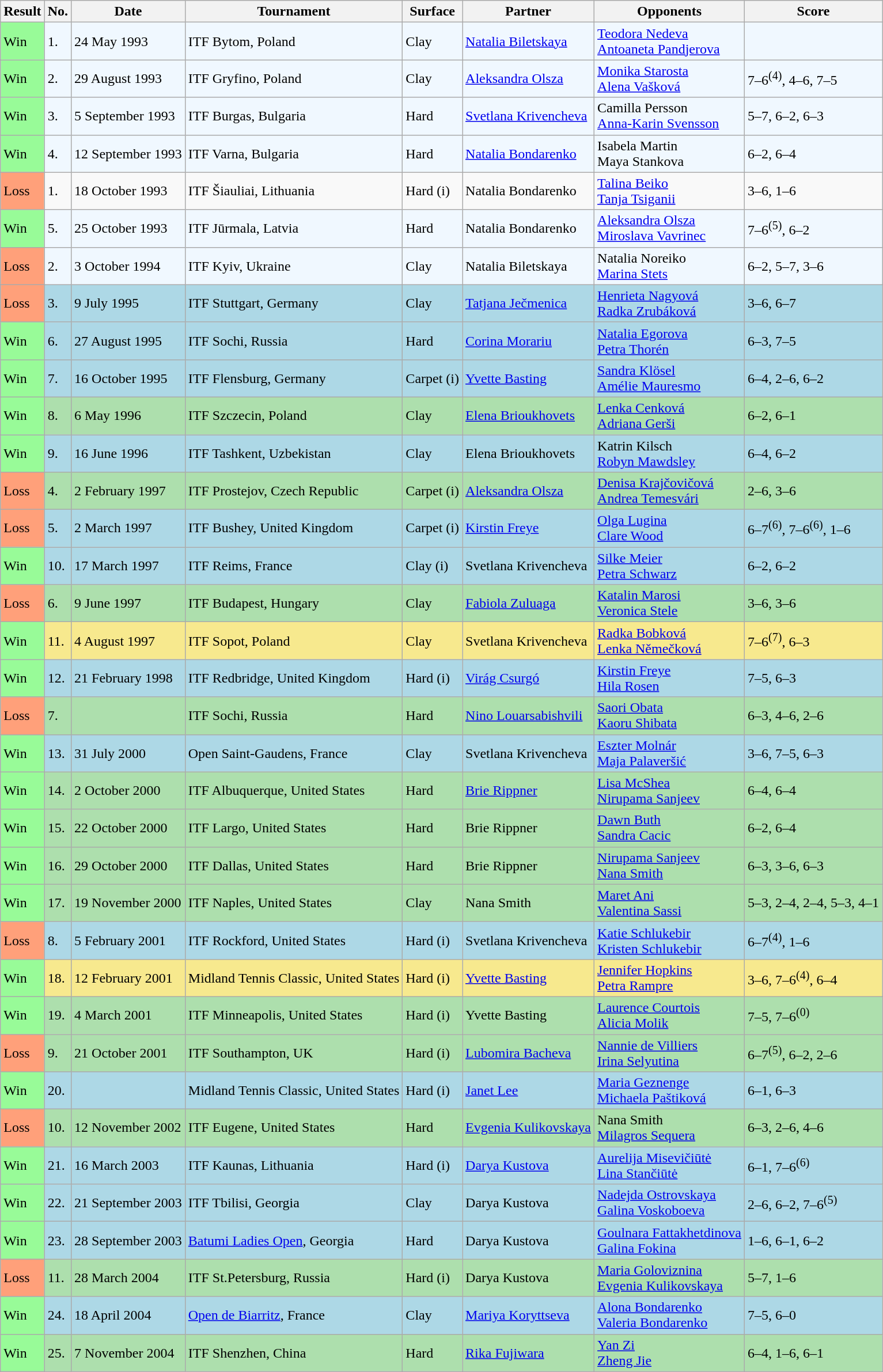<table class="sortable wikitable">
<tr>
<th>Result</th>
<th>No.</th>
<th>Date</th>
<th>Tournament</th>
<th>Surface</th>
<th>Partner</th>
<th>Opponents</th>
<th class="unsortable">Score</th>
</tr>
<tr style="background:#f0f8ff;">
<td style="background:#98fb98;">Win</td>
<td>1.</td>
<td>24 May 1993</td>
<td>ITF Bytom, Poland</td>
<td>Clay</td>
<td> <a href='#'>Natalia Biletskaya</a></td>
<td> <a href='#'>Teodora Nedeva</a> <br>  <a href='#'>Antoaneta Pandjerova</a></td>
<td></td>
</tr>
<tr style="background:#f0f8ff;">
<td style="background:#98fb98;">Win</td>
<td>2.</td>
<td>29 August 1993</td>
<td>ITF Gryfino, Poland</td>
<td>Clay</td>
<td> <a href='#'>Aleksandra Olsza</a></td>
<td> <a href='#'>Monika Starosta</a> <br>  <a href='#'>Alena Vašková</a></td>
<td>7–6<sup>(4)</sup>, 4–6, 7–5</td>
</tr>
<tr bgcolor=f0f8ff>
<td style="background:#98fb98;">Win</td>
<td>3.</td>
<td>5 September 1993</td>
<td>ITF Burgas, Bulgaria</td>
<td>Hard</td>
<td> <a href='#'>Svetlana Krivencheva</a></td>
<td> Camilla Persson <br>  <a href='#'>Anna-Karin Svensson</a></td>
<td>5–7, 6–2, 6–3</td>
</tr>
<tr bgcolor=f0f8ff>
<td style="background:#98fb98;">Win</td>
<td>4.</td>
<td>12 September 1993</td>
<td>ITF Varna, Bulgaria</td>
<td>Hard</td>
<td> <a href='#'>Natalia Bondarenko</a></td>
<td> Isabela Martin <br>  Maya Stankova</td>
<td>6–2, 6–4</td>
</tr>
<tr>
<td style="background:#ffa07a;">Loss</td>
<td>1.</td>
<td>18 October 1993</td>
<td>ITF Šiauliai, Lithuania</td>
<td>Hard (i)</td>
<td> Natalia Bondarenko</td>
<td> <a href='#'>Talina Beiko</a> <br>  <a href='#'>Tanja Tsiganii</a></td>
<td>3–6, 1–6</td>
</tr>
<tr bgcolor=f0f8ff>
<td style="background:#98fb98;">Win</td>
<td>5.</td>
<td>25 October 1993</td>
<td>ITF Jūrmala, Latvia</td>
<td>Hard</td>
<td> Natalia Bondarenko</td>
<td> <a href='#'>Aleksandra Olsza</a> <br>  <a href='#'>Miroslava Vavrinec</a></td>
<td>7–6<sup>(5)</sup>, 6–2</td>
</tr>
<tr style="background:#f0f8ff;">
<td style="background:#ffa07a;">Loss</td>
<td>2.</td>
<td>3 October 1994</td>
<td>ITF Kyiv, Ukraine</td>
<td>Clay</td>
<td> Natalia Biletskaya</td>
<td> Natalia Noreiko <br>  <a href='#'>Marina Stets</a></td>
<td>6–2, 5–7, 3–6</td>
</tr>
<tr style="background:lightblue;">
<td style="background:#ffa07a;">Loss</td>
<td>3.</td>
<td>9 July 1995</td>
<td>ITF Stuttgart, Germany</td>
<td>Clay</td>
<td> <a href='#'>Tatjana Ječmenica</a></td>
<td> <a href='#'>Henrieta Nagyová</a> <br>  <a href='#'>Radka Zrubáková</a></td>
<td>3–6, 6–7</td>
</tr>
<tr style="background:lightblue;">
<td style="background:#98fb98;">Win</td>
<td>6.</td>
<td>27 August 1995</td>
<td>ITF Sochi, Russia</td>
<td>Hard</td>
<td> <a href='#'>Corina Morariu</a></td>
<td> <a href='#'>Natalia Egorova</a> <br>  <a href='#'>Petra Thorén</a></td>
<td>6–3, 7–5</td>
</tr>
<tr style="background:lightblue;">
<td style="background:#98fb98;">Win</td>
<td>7.</td>
<td>16 October 1995</td>
<td>ITF Flensburg, Germany</td>
<td>Carpet (i)</td>
<td> <a href='#'>Yvette Basting</a></td>
<td> <a href='#'>Sandra Klösel</a> <br>  <a href='#'>Amélie Mauresmo</a></td>
<td>6–4, 2–6, 6–2</td>
</tr>
<tr style="background:#addfad;">
<td style="background:#98fb98;">Win</td>
<td>8.</td>
<td>6 May 1996</td>
<td>ITF Szczecin, Poland</td>
<td>Clay</td>
<td> <a href='#'>Elena Brioukhovets</a></td>
<td> <a href='#'>Lenka Cenková</a> <br>  <a href='#'>Adriana Gerši</a></td>
<td>6–2, 6–1</td>
</tr>
<tr style="background:lightblue;">
<td style="background:#98fb98;">Win</td>
<td>9.</td>
<td>16 June 1996</td>
<td>ITF Tashkent, Uzbekistan</td>
<td>Clay</td>
<td> Elena Brioukhovets</td>
<td> Katrin Kilsch <br>  <a href='#'>Robyn Mawdsley</a></td>
<td>6–4, 6–2</td>
</tr>
<tr style="background:#addfad;">
<td style="background:#ffa07a;">Loss</td>
<td>4.</td>
<td>2 February 1997</td>
<td>ITF Prostejov, Czech Republic</td>
<td>Carpet (i)</td>
<td> <a href='#'>Aleksandra Olsza</a></td>
<td> <a href='#'>Denisa Krajčovičová</a> <br>  <a href='#'>Andrea Temesvári</a></td>
<td>2–6, 3–6</td>
</tr>
<tr style="background:lightblue;">
<td style="background:#ffa07a;">Loss</td>
<td>5.</td>
<td>2 March 1997</td>
<td>ITF Bushey, United Kingdom</td>
<td>Carpet (i)</td>
<td> <a href='#'>Kirstin Freye</a></td>
<td> <a href='#'>Olga Lugina</a> <br>  <a href='#'>Clare Wood</a></td>
<td>6–7<sup>(6)</sup>, 7–6<sup>(6)</sup>, 1–6</td>
</tr>
<tr style="background:lightblue;">
<td style="background:#98fb98;">Win</td>
<td>10.</td>
<td>17 March 1997</td>
<td>ITF Reims, France</td>
<td>Clay (i)</td>
<td> Svetlana Krivencheva</td>
<td> <a href='#'>Silke Meier</a> <br>  <a href='#'>Petra Schwarz</a></td>
<td>6–2, 6–2</td>
</tr>
<tr style="background:#addfad;">
<td style="background:#ffa07a;">Loss</td>
<td>6.</td>
<td>9 June 1997</td>
<td>ITF Budapest, Hungary</td>
<td>Clay</td>
<td> <a href='#'>Fabiola Zuluaga</a></td>
<td> <a href='#'>Katalin Marosi</a> <br>  <a href='#'>Veronica Stele</a></td>
<td>3–6, 3–6</td>
</tr>
<tr bgcolor="#f7e98e">
<td style="background:#98fb98;">Win</td>
<td>11.</td>
<td>4 August 1997</td>
<td>ITF Sopot, Poland</td>
<td>Clay</td>
<td> Svetlana Krivencheva</td>
<td> <a href='#'>Radka Bobková</a> <br>  <a href='#'>Lenka Němečková</a></td>
<td>7–6<sup>(7)</sup>, 6–3</td>
</tr>
<tr style="background:lightblue;">
<td style="background:#98fb98;">Win</td>
<td>12.</td>
<td>21 February 1998</td>
<td>ITF Redbridge, United Kingdom</td>
<td>Hard (i)</td>
<td> <a href='#'>Virág Csurgó</a></td>
<td> <a href='#'>Kirstin Freye</a> <br>  <a href='#'>Hila Rosen</a></td>
<td>7–5, 6–3</td>
</tr>
<tr style="background:#addfad;">
<td style="background:#ffa07a;">Loss</td>
<td>7.</td>
<td></td>
<td>ITF Sochi, Russia</td>
<td>Hard</td>
<td> <a href='#'>Nino Louarsabishvili</a></td>
<td> <a href='#'>Saori Obata</a> <br>  <a href='#'>Kaoru Shibata</a></td>
<td>6–3, 4–6, 2–6</td>
</tr>
<tr style="background:lightblue;">
<td style="background:#98fb98;">Win</td>
<td>13.</td>
<td>31 July 2000</td>
<td>Open Saint-Gaudens, France</td>
<td>Clay</td>
<td> Svetlana Krivencheva</td>
<td> <a href='#'>Eszter Molnár</a> <br>  <a href='#'>Maja Palaveršić</a></td>
<td>3–6, 7–5, 6–3</td>
</tr>
<tr style="background:#addfad;">
<td style="background:#98fb98;">Win</td>
<td>14.</td>
<td>2 October 2000</td>
<td>ITF Albuquerque, United States</td>
<td>Hard</td>
<td> <a href='#'>Brie Rippner</a></td>
<td> <a href='#'>Lisa McShea</a> <br>  <a href='#'>Nirupama Sanjeev</a></td>
<td>6–4, 6–4</td>
</tr>
<tr style="background:#addfad;">
<td style="background:#98fb98;">Win</td>
<td>15.</td>
<td>22 October 2000</td>
<td>ITF Largo, United States</td>
<td>Hard</td>
<td> Brie Rippner</td>
<td> <a href='#'>Dawn Buth</a> <br>  <a href='#'>Sandra Cacic</a></td>
<td>6–2, 6–4</td>
</tr>
<tr style="background:#addfad;">
<td style="background:#98fb98;">Win</td>
<td>16.</td>
<td>29 October 2000</td>
<td>ITF Dallas, United States</td>
<td>Hard</td>
<td> Brie Rippner</td>
<td> <a href='#'>Nirupama Sanjeev</a> <br>  <a href='#'>Nana Smith</a></td>
<td>6–3, 3–6, 6–3</td>
</tr>
<tr style="background:#addfad;">
<td style="background:#98fb98;">Win</td>
<td>17.</td>
<td>19 November 2000</td>
<td>ITF Naples, United States</td>
<td>Clay</td>
<td> Nana Smith</td>
<td> <a href='#'>Maret Ani</a> <br>  <a href='#'>Valentina Sassi</a></td>
<td>5–3, 2–4, 2–4, 5–3, 4–1</td>
</tr>
<tr style="background:lightblue;">
<td style="background:#ffa07a;">Loss</td>
<td>8.</td>
<td>5 February 2001</td>
<td>ITF Rockford, United States</td>
<td>Hard (i)</td>
<td> Svetlana Krivencheva</td>
<td> <a href='#'>Katie Schlukebir</a> <br>  <a href='#'>Kristen Schlukebir</a></td>
<td>6–7<sup>(4)</sup>, 1–6</td>
</tr>
<tr style="background:#f7e98e;">
<td style="background:#98fb98;">Win</td>
<td>18.</td>
<td>12 February 2001</td>
<td>Midland Tennis Classic, United States</td>
<td>Hard (i)</td>
<td> <a href='#'>Yvette Basting</a></td>
<td> <a href='#'>Jennifer Hopkins</a> <br>  <a href='#'>Petra Rampre</a></td>
<td>3–6, 7–6<sup>(4)</sup>, 6–4</td>
</tr>
<tr style="background:#addfad;">
<td style="background:#98fb98;">Win</td>
<td>19.</td>
<td>4 March 2001</td>
<td>ITF Minneapolis, United States</td>
<td>Hard (i)</td>
<td> Yvette Basting</td>
<td> <a href='#'>Laurence Courtois</a> <br>  <a href='#'>Alicia Molik</a></td>
<td>7–5, 7–6<sup>(0)</sup></td>
</tr>
<tr style="background:#addfad;">
<td style="background:#ffa07a;">Loss</td>
<td>9.</td>
<td>21 October 2001</td>
<td>ITF Southampton, UK</td>
<td>Hard (i)</td>
<td> <a href='#'>Lubomira Bacheva</a></td>
<td> <a href='#'>Nannie de Villiers</a> <br>  <a href='#'>Irina Selyutina</a></td>
<td>6–7<sup>(5)</sup>, 6–2, 2–6</td>
</tr>
<tr style="background:lightblue;">
<td style="background:#98fb98;">Win</td>
<td>20.</td>
<td></td>
<td>Midland Tennis Classic, United States</td>
<td>Hard (i)</td>
<td> <a href='#'>Janet Lee</a></td>
<td> <a href='#'>Maria Geznenge</a> <br>  <a href='#'>Michaela Paštiková</a></td>
<td>6–1, 6–3</td>
</tr>
<tr style="background:#addfad;">
<td style="background:#ffa07a;">Loss</td>
<td>10.</td>
<td>12 November 2002</td>
<td>ITF Eugene, United States</td>
<td>Hard</td>
<td> <a href='#'>Evgenia Kulikovskaya</a></td>
<td> Nana Smith <br>  <a href='#'>Milagros Sequera</a></td>
<td>6–3, 2–6, 4–6</td>
</tr>
<tr style="background:lightblue;">
<td style="background:#98fb98;">Win</td>
<td>21.</td>
<td>16 March 2003</td>
<td>ITF Kaunas, Lithuania</td>
<td>Hard (i)</td>
<td> <a href='#'>Darya Kustova</a></td>
<td> <a href='#'>Aurelija Misevičiūtė</a> <br>  <a href='#'>Lina Stančiūtė</a></td>
<td>6–1, 7–6<sup>(6)</sup></td>
</tr>
<tr style="background:lightblue;">
<td style="background:#98fb98;">Win</td>
<td>22.</td>
<td>21 September 2003</td>
<td>ITF Tbilisi, Georgia</td>
<td>Clay</td>
<td> Darya Kustova</td>
<td> <a href='#'>Nadejda Ostrovskaya</a> <br>  <a href='#'>Galina Voskoboeva</a></td>
<td>2–6, 6–2, 7–6<sup>(5)</sup></td>
</tr>
<tr style="background:lightblue;">
<td style="background:#98fb98;">Win</td>
<td>23.</td>
<td>28 September 2003</td>
<td><a href='#'>Batumi Ladies Open</a>, Georgia</td>
<td>Hard</td>
<td> Darya Kustova</td>
<td> <a href='#'>Goulnara Fattakhetdinova</a> <br>  <a href='#'>Galina Fokina</a></td>
<td>1–6, 6–1, 6–2</td>
</tr>
<tr style="background:#addfad;">
<td style="background:#ffa07a;">Loss</td>
<td>11.</td>
<td>28 March 2004</td>
<td>ITF St.Petersburg, Russia</td>
<td>Hard (i)</td>
<td> Darya Kustova</td>
<td> <a href='#'>Maria Goloviznina</a> <br>  <a href='#'>Evgenia Kulikovskaya</a></td>
<td>5–7, 1–6</td>
</tr>
<tr style="background:lightblue;">
<td style="background:#98fb98;">Win</td>
<td>24.</td>
<td>18 April 2004</td>
<td><a href='#'>Open de Biarritz</a>, France</td>
<td>Clay</td>
<td> <a href='#'>Mariya Koryttseva</a></td>
<td> <a href='#'>Alona Bondarenko</a> <br>  <a href='#'>Valeria Bondarenko</a></td>
<td>7–5, 6–0</td>
</tr>
<tr style="background:#addfad;">
<td style="background:#98fb98;">Win</td>
<td>25.</td>
<td>7 November 2004</td>
<td>ITF Shenzhen, China</td>
<td>Hard</td>
<td> <a href='#'>Rika Fujiwara</a></td>
<td> <a href='#'>Yan Zi</a> <br>  <a href='#'>Zheng Jie</a></td>
<td>6–4, 1–6, 6–1</td>
</tr>
</table>
